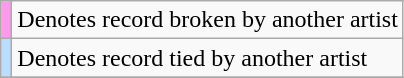<table class="wikitable">
<tr>
<td style="background:#FF99EB;"></td>
<td>Denotes record broken by another artist</td>
</tr>
<tr>
<td style="background:#bdf;"></td>
<td>Denotes record tied by another artist</td>
</tr>
<tr>
</tr>
</table>
